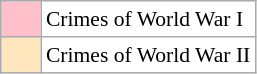<table class="wikitable" style="font-size: 90%;text-align:center;">
<tr>
<td style="background: pink;" width="20"></td>
<td bgcolor="#ffffff" align="left">Crimes of World War I</td>
</tr>
<tr>
<td style="background: #FFE6BD;" width="20"></td>
<td bgcolor="#ffffff" align="left">Crimes of World War II</td>
</tr>
</table>
